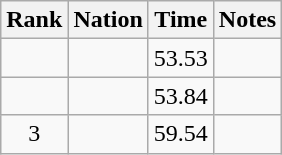<table class="wikitable sortable" style="text-align:center">
<tr>
<th>Rank</th>
<th>Nation</th>
<th>Time</th>
<th>Notes</th>
</tr>
<tr>
<td></td>
<td align=left></td>
<td>53.53</td>
<td></td>
</tr>
<tr>
<td></td>
<td align=left></td>
<td>53.84</td>
<td></td>
</tr>
<tr>
<td>3</td>
<td align=left></td>
<td>59.54</td>
<td></td>
</tr>
</table>
